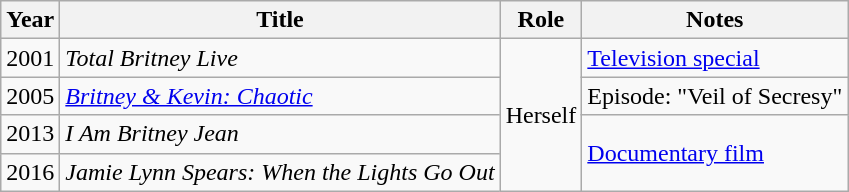<table class="wikitable">
<tr>
<th>Year</th>
<th>Title</th>
<th>Role</th>
<th>Notes</th>
</tr>
<tr>
<td>2001</td>
<td><em>Total Britney Live</em></td>
<td rowspan="4">Herself</td>
<td><a href='#'>Television special</a></td>
</tr>
<tr>
<td>2005</td>
<td><em><a href='#'>Britney & Kevin: Chaotic</a></em></td>
<td>Episode: "Veil of Secresy"</td>
</tr>
<tr>
<td>2013</td>
<td><em>I Am Britney Jean</em></td>
<td rowspan="2"><a href='#'>Documentary film</a></td>
</tr>
<tr>
<td>2016</td>
<td><em>Jamie Lynn Spears: When the Lights Go Out</em></td>
</tr>
</table>
